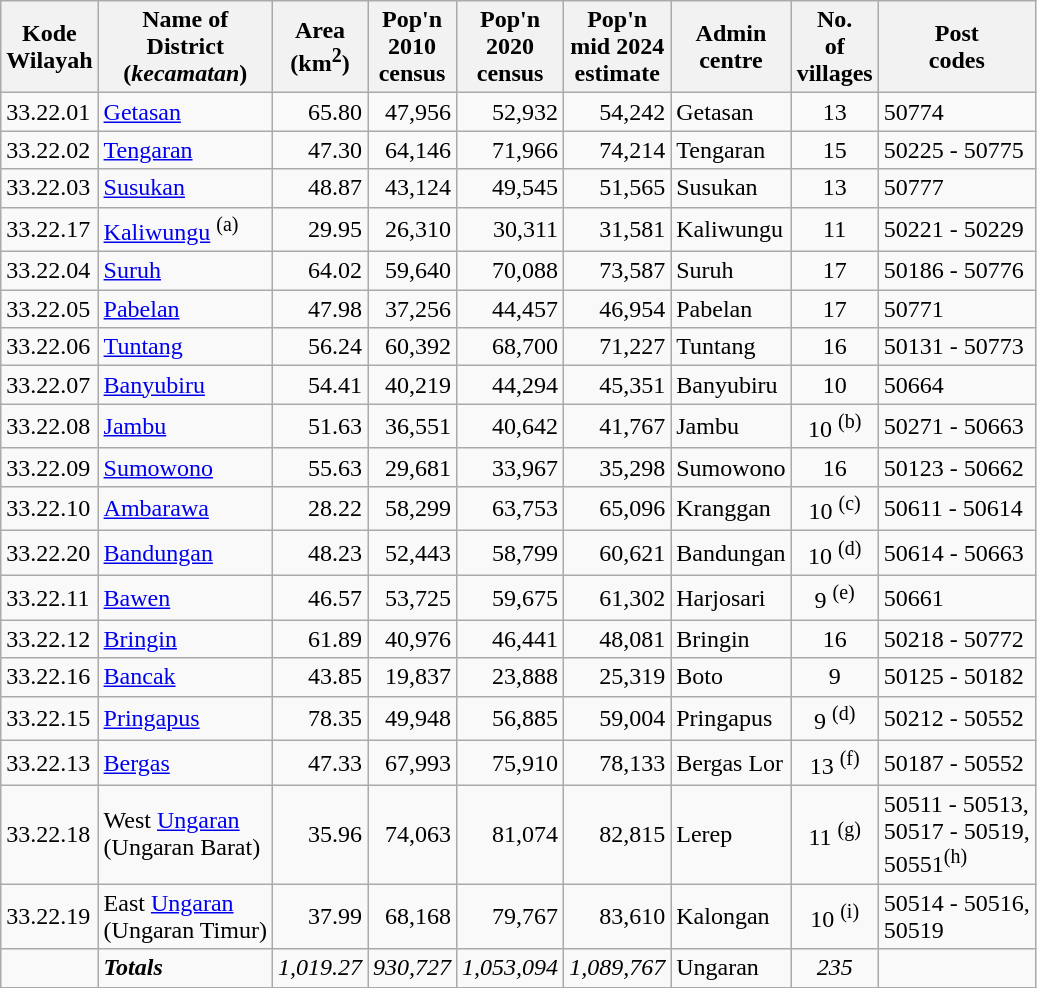<table class="wikitable">
<tr>
<th>Kode <br>Wilayah</th>
<th>Name of<br>District<br>(<em>kecamatan</em>)</th>
<th>Area <br>(km<sup>2</sup>)</th>
<th>Pop'n<br>2010<br>census</th>
<th>Pop'n<br>2020<br>census</th>
<th>Pop'n<br>mid 2024<br> estimate</th>
<th>Admin<br>centre</th>
<th>No.<br>of<br>villages</th>
<th>Post<br>codes</th>
</tr>
<tr>
<td>33.22.01</td>
<td><a href='#'>Getasan</a></td>
<td align="right">65.80</td>
<td align="right">47,956</td>
<td align="right">52,932</td>
<td align="right">54,242</td>
<td>Getasan</td>
<td align="center">13</td>
<td>50774</td>
</tr>
<tr>
<td>33.22.02</td>
<td><a href='#'>Tengaran</a></td>
<td align="right">47.30</td>
<td align="right">64,146</td>
<td align="right">71,966</td>
<td align="right">74,214</td>
<td>Tengaran</td>
<td align="center">15</td>
<td>50225 - 50775</td>
</tr>
<tr>
<td>33.22.03</td>
<td><a href='#'>Susukan</a></td>
<td align="right">48.87</td>
<td align="right">43,124</td>
<td align="right">49,545</td>
<td align="right">51,565</td>
<td>Susukan</td>
<td align="center">13</td>
<td>50777</td>
</tr>
<tr>
<td>33.22.17</td>
<td><a href='#'>Kaliwungu</a> <sup>(a)</sup> </td>
<td align="right">29.95</td>
<td align="right">26,310</td>
<td align="right">30,311</td>
<td align="right">31,581</td>
<td>Kaliwungu</td>
<td align="center">11</td>
<td>50221 - 50229</td>
</tr>
<tr>
<td>33.22.04</td>
<td><a href='#'>Suruh</a></td>
<td align="right">64.02</td>
<td align="right">59,640</td>
<td align="right">70,088</td>
<td align="right">73,587</td>
<td>Suruh</td>
<td align="center">17</td>
<td>50186 - 50776</td>
</tr>
<tr>
<td>33.22.05</td>
<td><a href='#'>Pabelan</a></td>
<td align="right">47.98</td>
<td align="right">37,256</td>
<td align="right">44,457</td>
<td align="right">46,954</td>
<td>Pabelan</td>
<td align="center">17</td>
<td>50771</td>
</tr>
<tr>
<td>33.22.06</td>
<td><a href='#'>Tuntang</a></td>
<td align="right">56.24</td>
<td align="right">60,392</td>
<td align="right">68,700</td>
<td align="right">71,227</td>
<td>Tuntang</td>
<td align="center">16</td>
<td>50131 - 50773</td>
</tr>
<tr>
<td>33.22.07</td>
<td><a href='#'>Banyubiru</a></td>
<td align="right">54.41</td>
<td align="right">40,219</td>
<td align="right">44,294</td>
<td align="right">45,351</td>
<td>Banyubiru</td>
<td align="center">10</td>
<td>50664</td>
</tr>
<tr>
<td>33.22.08</td>
<td><a href='#'>Jambu</a></td>
<td align="right">51.63</td>
<td align="right">36,551</td>
<td align="right">40,642</td>
<td align="right">41,767</td>
<td>Jambu</td>
<td align="center">10 <sup>(b)</sup></td>
<td>50271 - 50663</td>
</tr>
<tr>
<td>33.22.09</td>
<td><a href='#'>Sumowono</a></td>
<td align="right">55.63</td>
<td align="right">29,681</td>
<td align="right">33,967</td>
<td align="right">35,298</td>
<td>Sumowono</td>
<td align="center">16</td>
<td>50123 - 50662</td>
</tr>
<tr>
<td>33.22.10</td>
<td><a href='#'>Ambarawa</a></td>
<td align="right">28.22</td>
<td align="right">58,299</td>
<td align="right">63,753</td>
<td align="right">65,096</td>
<td>Kranggan</td>
<td align="center">10 <sup>(c)</sup></td>
<td>50611 - 50614</td>
</tr>
<tr>
<td>33.22.20</td>
<td><a href='#'>Bandungan</a></td>
<td align="right">48.23</td>
<td align="right">52,443</td>
<td align="right">58,799</td>
<td align="right">60,621</td>
<td>Bandungan</td>
<td align="center">10 <sup>(d)</sup></td>
<td>50614 - 50663</td>
</tr>
<tr>
<td>33.22.11</td>
<td><a href='#'>Bawen</a></td>
<td align="right">46.57</td>
<td align="right">53,725</td>
<td align="right">59,675</td>
<td align="right">61,302</td>
<td>Harjosari</td>
<td align="center">9 <sup>(e)</sup></td>
<td>50661</td>
</tr>
<tr>
<td>33.22.12</td>
<td><a href='#'>Bringin</a></td>
<td align="right">61.89</td>
<td align="right">40,976</td>
<td align="right">46,441</td>
<td align="right">48,081</td>
<td>Bringin</td>
<td align="center">16</td>
<td>50218 - 50772</td>
</tr>
<tr>
<td>33.22.16</td>
<td><a href='#'>Bancak</a></td>
<td align="right">43.85</td>
<td align="right">19,837</td>
<td align="right">23,888</td>
<td align="right">25,319</td>
<td>Boto</td>
<td align="center">9</td>
<td>50125 - 50182</td>
</tr>
<tr>
<td>33.22.15</td>
<td><a href='#'>Pringapus</a></td>
<td align="right">78.35</td>
<td align="right">49,948</td>
<td align="right">56,885</td>
<td align="right">59,004</td>
<td>Pringapus</td>
<td align="center">9 <sup>(d)</sup></td>
<td>50212 - 50552</td>
</tr>
<tr>
<td>33.22.13</td>
<td><a href='#'>Bergas</a></td>
<td align="right">47.33</td>
<td align="right">67,993</td>
<td align="right">75,910</td>
<td align="right">78,133</td>
<td>Bergas Lor</td>
<td align="center">13 <sup>(f)</sup></td>
<td>50187 - 50552</td>
</tr>
<tr>
<td>33.22.18</td>
<td>West <a href='#'>Ungaran</a> <br>(Ungaran Barat)</td>
<td align="right">35.96</td>
<td align="right">74,063</td>
<td align="right">81,074</td>
<td align="right">82,815</td>
<td>Lerep</td>
<td align="center">11 <sup>(g)</sup></td>
<td>50511 - 50513,<br>50517 - 50519, <br>50551<sup>(h)</sup></td>
</tr>
<tr>
<td>33.22.19</td>
<td>East <a href='#'>Ungaran</a> <br>(Ungaran Timur)</td>
<td align="right">37.99</td>
<td align="right">68,168</td>
<td align="right">79,767</td>
<td align="right">83,610</td>
<td>Kalongan</td>
<td align="center">10 <sup>(i)</sup></td>
<td>50514 - 50516,<br>50519</td>
</tr>
<tr>
<td></td>
<td><strong><em>Totals</em></strong></td>
<td align="right"><em>1,019.27</em></td>
<td align="right"><em>930,727</em></td>
<td align="right"><em>1,053,094</em></td>
<td align="right"><em>1,089,767</em></td>
<td>Ungaran</td>
<td align="center"><em>235</em></td>
<td></td>
</tr>
</table>
